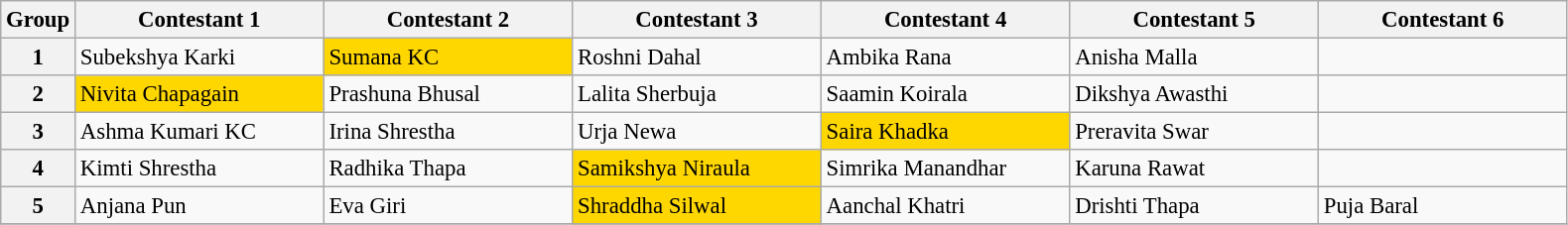<table class="wikitable sortable" style="font-size: 95%;">
<tr>
<th>Group</th>
<th width="160">Contestant 1</th>
<th width="160">Contestant 2</th>
<th width="160">Contestant 3</th>
<th width="160">Contestant 4</th>
<th width="160">Contestant 5</th>
<th width="160">Contestant 6</th>
</tr>
<tr>
<th>1</th>
<td>Subekshya Karki</td>
<td bgcolor="gold">Sumana KC</td>
<td>Roshni Dahal</td>
<td>Ambika Rana</td>
<td>Anisha Malla</td>
<td></td>
</tr>
<tr>
<th>2</th>
<td bgcolor="gold">Nivita Chapagain</td>
<td>Prashuna Bhusal</td>
<td>Lalita Sherbuja</td>
<td>Saamin Koirala</td>
<td>Dikshya Awasthi</td>
<td></td>
</tr>
<tr>
<th>3</th>
<td>Ashma Kumari KC</td>
<td>Irina Shrestha</td>
<td>Urja Newa</td>
<td bgcolor="gold">Saira Khadka</td>
<td>Preravita Swar</td>
<td></td>
</tr>
<tr>
<th>4</th>
<td>Kimti Shrestha</td>
<td>Radhika Thapa</td>
<td bgcolor="gold">Samikshya Niraula</td>
<td>Simrika Manandhar</td>
<td>Karuna Rawat</td>
<td></td>
</tr>
<tr>
<th>5</th>
<td>Anjana Pun</td>
<td>Eva Giri</td>
<td bgcolor="gold">Shraddha Silwal</td>
<td>Aanchal Khatri</td>
<td>Drishti Thapa</td>
<td>Puja Baral</td>
</tr>
<tr>
</tr>
</table>
